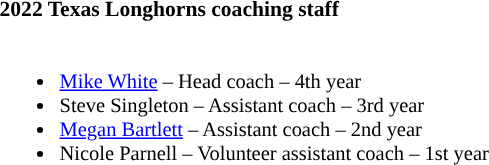<table class="toccolours" style="border-collapse:collapse; font-size:90%;">
<tr>
<td colspan="1"><strong>2022 Texas Longhorns coaching staff</strong></td>
</tr>
<tr>
<td style="text-align: left; font-size: 95%;" valign="top"><br><ul><li><a href='#'>Mike White</a> – Head coach – 4th year</li><li>Steve Singleton – Assistant coach – 3rd year</li><li><a href='#'>Megan Bartlett</a> – Assistant coach – 2nd year</li><li>Nicole Parnell – Volunteer assistant coach – 1st year</li></ul></td>
</tr>
</table>
